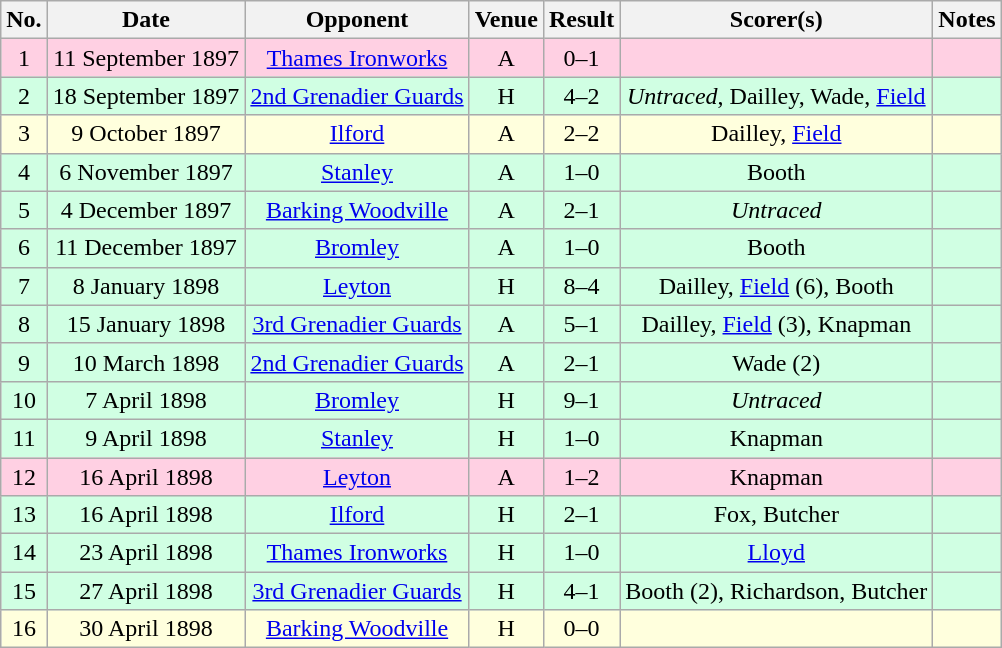<table class="wikitable sortable" style="text-align:center;">
<tr>
<th>No.</th>
<th>Date</th>
<th>Opponent</th>
<th>Venue</th>
<th>Result</th>
<th>Scorer(s)</th>
<th>Notes</th>
</tr>
<tr style="background:#ffd0e3;">
<td>1</td>
<td>11 September 1897</td>
<td><a href='#'>Thames Ironworks</a></td>
<td>A</td>
<td>0–1</td>
<td></td>
<td></td>
</tr>
<tr style="background:#d0ffe3;">
<td>2</td>
<td>18 September 1897</td>
<td><a href='#'>2nd Grenadier Guards</a></td>
<td>H</td>
<td>4–2</td>
<td><em>Untraced</em>, Dailley, Wade, <a href='#'>Field</a></td>
<td></td>
</tr>
<tr style="background:#ffd;">
<td>3</td>
<td>9 October 1897</td>
<td><a href='#'>Ilford</a></td>
<td>A</td>
<td>2–2</td>
<td>Dailley, <a href='#'>Field</a></td>
<td></td>
</tr>
<tr style="background:#d0ffe3;">
<td>4</td>
<td>6 November 1897</td>
<td><a href='#'>Stanley</a></td>
<td>A</td>
<td>1–0</td>
<td>Booth</td>
<td></td>
</tr>
<tr style="background:#d0ffe3;">
<td>5</td>
<td>4 December 1897</td>
<td><a href='#'>Barking Woodville</a></td>
<td>A</td>
<td>2–1</td>
<td><em>Untraced</em></td>
<td></td>
</tr>
<tr style="background:#d0ffe3;">
<td>6</td>
<td>11 December 1897</td>
<td><a href='#'>Bromley</a></td>
<td>A</td>
<td>1–0</td>
<td>Booth</td>
<td></td>
</tr>
<tr style="background:#d0ffe3;">
<td>7</td>
<td>8 January 1898</td>
<td><a href='#'>Leyton</a></td>
<td>H</td>
<td>8–4</td>
<td>Dailley, <a href='#'>Field</a> (6), Booth</td>
<td></td>
</tr>
<tr style="background:#d0ffe3;">
<td>8</td>
<td>15 January 1898</td>
<td><a href='#'>3rd Grenadier Guards</a></td>
<td>A</td>
<td>5–1</td>
<td>Dailley, <a href='#'>Field</a> (3), Knapman</td>
<td></td>
</tr>
<tr style="background:#d0ffe3;">
<td>9</td>
<td>10 March 1898</td>
<td><a href='#'>2nd Grenadier Guards</a></td>
<td>A</td>
<td>2–1</td>
<td>Wade (2)</td>
<td></td>
</tr>
<tr style="background:#d0ffe3;">
<td>10</td>
<td>7 April 1898</td>
<td><a href='#'>Bromley</a></td>
<td>H</td>
<td>9–1</td>
<td><em>Untraced</em></td>
<td></td>
</tr>
<tr style="background:#d0ffe3;">
<td>11</td>
<td>9 April 1898</td>
<td><a href='#'>Stanley</a></td>
<td>H</td>
<td>1–0</td>
<td>Knapman</td>
<td></td>
</tr>
<tr style="background:#ffd0e3;">
<td>12</td>
<td>16 April 1898</td>
<td><a href='#'>Leyton</a></td>
<td>A</td>
<td>1–2</td>
<td>Knapman</td>
<td></td>
</tr>
<tr style="background:#d0ffe3;">
<td>13</td>
<td>16 April 1898</td>
<td><a href='#'>Ilford</a></td>
<td>H</td>
<td>2–1</td>
<td>Fox, Butcher</td>
<td></td>
</tr>
<tr style="background:#d0ffe3;">
<td>14</td>
<td>23 April 1898</td>
<td><a href='#'>Thames Ironworks</a></td>
<td>H</td>
<td>1–0</td>
<td><a href='#'>Lloyd</a></td>
<td></td>
</tr>
<tr style="background:#d0ffe3;">
<td>15</td>
<td>27 April 1898</td>
<td><a href='#'>3rd Grenadier Guards</a></td>
<td>H</td>
<td>4–1</td>
<td>Booth (2), Richardson, Butcher</td>
<td></td>
</tr>
<tr style="background:#ffd;">
<td>16</td>
<td>30 April 1898</td>
<td><a href='#'>Barking Woodville</a></td>
<td>H</td>
<td>0–0</td>
<td></td>
<td></td>
</tr>
</table>
